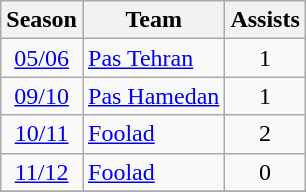<table class="wikitable" style="text-align: center;">
<tr>
<th>Season</th>
<th>Team</th>
<th>Assists</th>
</tr>
<tr>
<td><a href='#'>05/06</a></td>
<td align="left"><a href='#'>Pas Tehran</a></td>
<td>1</td>
</tr>
<tr>
<td><a href='#'>09/10</a></td>
<td align="left"><a href='#'>Pas Hamedan</a></td>
<td>1</td>
</tr>
<tr>
<td><a href='#'>10/11</a></td>
<td align="left"><a href='#'>Foolad</a></td>
<td>2</td>
</tr>
<tr>
<td><a href='#'>11/12</a></td>
<td align="left"><a href='#'>Foolad</a></td>
<td>0</td>
</tr>
<tr>
</tr>
</table>
